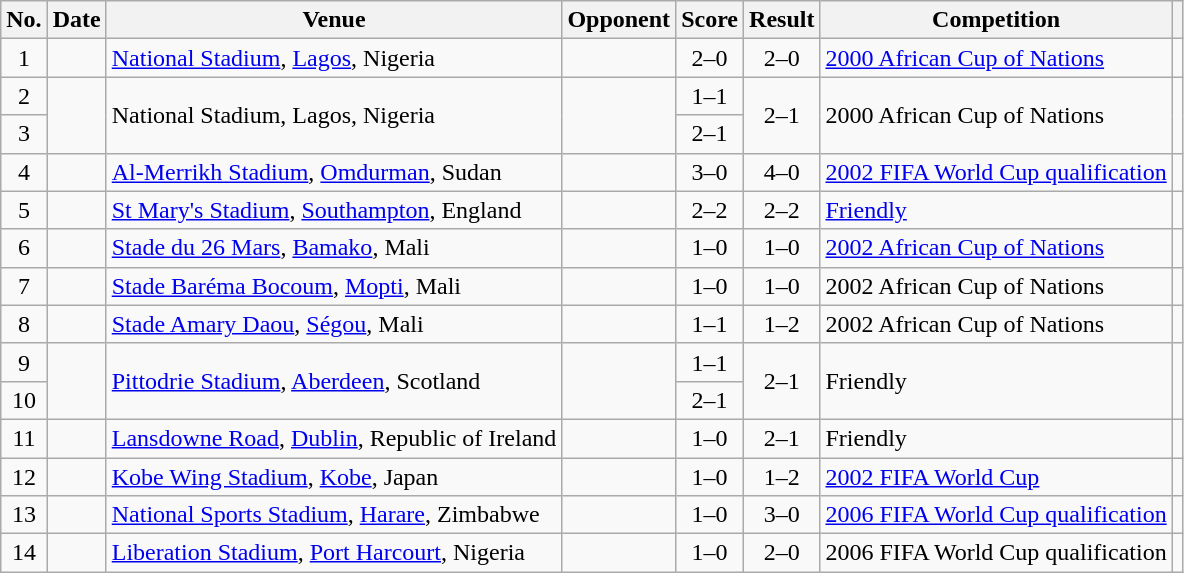<table class="wikitable sortable">
<tr>
<th scope="col">No.</th>
<th scope="col">Date</th>
<th scope="col">Venue</th>
<th scope="col">Opponent</th>
<th scope="col">Score</th>
<th scope="col">Result</th>
<th scope="col">Competition</th>
<th scope="col" class="unsortable"></th>
</tr>
<tr>
<td style="text-align:center">1</td>
<td></td>
<td><a href='#'>National Stadium</a>, <a href='#'>Lagos</a>, Nigeria</td>
<td></td>
<td style="text-align:center">2–0</td>
<td style="text-align:center">2–0</td>
<td><a href='#'>2000 African Cup of Nations</a></td>
<td></td>
</tr>
<tr>
<td style="text-align:center">2</td>
<td rowspan="2"></td>
<td rowspan="2">National Stadium, Lagos, Nigeria</td>
<td rowspan="2"></td>
<td style="text-align:center">1–1</td>
<td rowspan="2" style="text-align:center">2–1</td>
<td rowspan="2">2000 African Cup of Nations</td>
<td rowspan="2"></td>
</tr>
<tr>
<td style="text-align:center">3</td>
<td style="text-align:center">2–1</td>
</tr>
<tr>
<td style="text-align:center">4</td>
<td></td>
<td><a href='#'>Al-Merrikh Stadium</a>, <a href='#'>Omdurman</a>, Sudan</td>
<td></td>
<td style="text-align:center">3–0</td>
<td style="text-align:center">4–0</td>
<td><a href='#'>2002 FIFA World Cup qualification</a></td>
<td></td>
</tr>
<tr>
<td style="text-align:center">5</td>
<td></td>
<td><a href='#'>St Mary's Stadium</a>, <a href='#'>Southampton</a>, England</td>
<td></td>
<td style="text-align:center">2–2</td>
<td style="text-align:center">2–2</td>
<td><a href='#'>Friendly</a></td>
<td></td>
</tr>
<tr>
<td style="text-align:center">6</td>
<td></td>
<td><a href='#'>Stade du 26 Mars</a>, <a href='#'>Bamako</a>, Mali</td>
<td></td>
<td style="text-align:center">1–0</td>
<td style="text-align:center">1–0</td>
<td><a href='#'>2002 African Cup of Nations</a></td>
<td></td>
</tr>
<tr>
<td style="text-align:center">7</td>
<td></td>
<td><a href='#'>Stade Baréma Bocoum</a>, <a href='#'>Mopti</a>, Mali</td>
<td></td>
<td style="text-align:center">1–0</td>
<td style="text-align:center">1–0</td>
<td>2002 African Cup of Nations</td>
<td></td>
</tr>
<tr>
<td style="text-align:center">8</td>
<td></td>
<td><a href='#'>Stade Amary Daou</a>, <a href='#'>Ségou</a>, Mali</td>
<td></td>
<td style="text-align:center">1–1</td>
<td style="text-align:center">1–2</td>
<td>2002 African Cup of Nations</td>
<td></td>
</tr>
<tr>
<td style="text-align:center">9</td>
<td rowspan="2"></td>
<td rowspan="2"><a href='#'>Pittodrie Stadium</a>, <a href='#'>Aberdeen</a>, Scotland</td>
<td rowspan="2"></td>
<td style="text-align:center">1–1</td>
<td rowspan="2" style="text-align:center">2–1</td>
<td rowspan="2">Friendly</td>
<td rowspan="2"></td>
</tr>
<tr>
<td style="text-align:center">10</td>
<td style="text-align:center">2–1</td>
</tr>
<tr>
<td style="text-align:center">11</td>
<td></td>
<td><a href='#'>Lansdowne Road</a>, <a href='#'>Dublin</a>, Republic of Ireland</td>
<td></td>
<td style="text-align:center">1–0</td>
<td style="text-align:center">2–1</td>
<td>Friendly</td>
<td></td>
</tr>
<tr>
<td style="text-align:center">12</td>
<td></td>
<td><a href='#'>Kobe Wing Stadium</a>, <a href='#'>Kobe</a>, Japan</td>
<td></td>
<td style="text-align:center">1–0</td>
<td style="text-align:center">1–2</td>
<td><a href='#'>2002 FIFA World Cup</a></td>
<td></td>
</tr>
<tr>
<td style="text-align:center">13</td>
<td></td>
<td><a href='#'>National Sports Stadium</a>, <a href='#'>Harare</a>, Zimbabwe</td>
<td></td>
<td style="text-align:center">1–0</td>
<td style="text-align:center">3–0</td>
<td><a href='#'>2006 FIFA World Cup qualification</a></td>
<td></td>
</tr>
<tr>
<td style="text-align:center">14</td>
<td></td>
<td><a href='#'>Liberation Stadium</a>, <a href='#'>Port Harcourt</a>, Nigeria</td>
<td></td>
<td style="text-align:center">1–0</td>
<td style="text-align:center">2–0</td>
<td>2006 FIFA World Cup qualification</td>
<td></td>
</tr>
</table>
